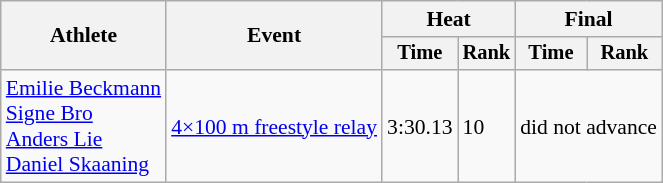<table class=wikitable style="font-size:90%">
<tr>
<th rowspan="2">Athlete</th>
<th rowspan="2">Event</th>
<th colspan="2">Heat</th>
<th colspan="2">Final</th>
</tr>
<tr style="font-size:95%">
<th>Time</th>
<th>Rank</th>
<th>Time</th>
<th>Rank</th>
</tr>
<tr>
<td style="text-align:left"><a href='#'>Emilie Beckmann</a><br><a href='#'>Signe Bro</a><br><a href='#'>Anders Lie</a><br><a href='#'>Daniel Skaaning</a></td>
<td style="text-align:left"><a href='#'>4×100 m freestyle relay</a></td>
<td>3:30.13</td>
<td>10</td>
<td colspan=2>did not advance</td>
</tr>
</table>
